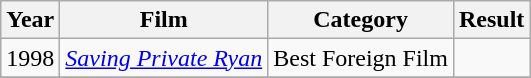<table class="wikitable">
<tr>
<th>Year</th>
<th>Film</th>
<th>Category</th>
<th>Result</th>
</tr>
<tr>
<td style="text-align:center;">1998</td>
<td style="text-align:center;"><em><a href='#'>Saving Private Ryan</a></em></td>
<td style="text-align:center;">Best Foreign Film</td>
<td></td>
</tr>
<tr>
</tr>
</table>
